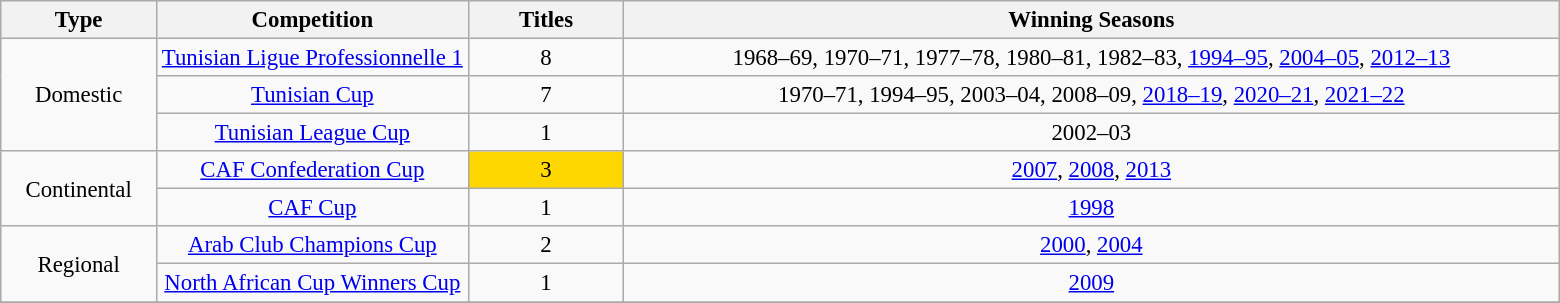<table class="wikitable plainrowheaders" style=font-size:95%;text-align:center>
<tr>
<th width=10%>Type</th>
<th width=20%>Competition</th>
<th width=10%>Titles</th>
<th width=60%>Winning Seasons</th>
</tr>
<tr>
<td rowspan=3>Domestic</td>
<td><a href='#'>Tunisian Ligue Professionnelle 1</a></td>
<td>8</td>
<td>1968–69, 1970–71, 1977–78, 1980–81, 1982–83, <a href='#'>1994–95</a>, <a href='#'>2004–05</a>, <a href='#'>2012–13</a></td>
</tr>
<tr>
<td><a href='#'>Tunisian Cup</a></td>
<td>7</td>
<td>1970–71, 1994–95, 2003–04, 2008–09, <a href='#'>2018–19</a>, <a href='#'>2020–21</a>, <a href='#'>2021–22</a></td>
</tr>
<tr>
<td><a href='#'>Tunisian League Cup</a></td>
<td>1</td>
<td>2002–03</td>
</tr>
<tr>
<td rowspan=2>Continental</td>
<td><a href='#'>CAF Confederation Cup</a></td>
<td bgcolor=gold>3</td>
<td><a href='#'>2007</a>, <a href='#'>2008</a>, <a href='#'>2013</a></td>
</tr>
<tr>
<td><a href='#'>CAF Cup</a></td>
<td>1</td>
<td><a href='#'>1998</a></td>
</tr>
<tr>
<td rowspan=2>Regional</td>
<td><a href='#'>Arab Club Champions Cup</a></td>
<td>2</td>
<td><a href='#'>2000</a>, <a href='#'>2004</a></td>
</tr>
<tr>
<td><a href='#'>North African Cup Winners Cup</a></td>
<td>1</td>
<td><a href='#'>2009</a></td>
</tr>
<tr>
</tr>
</table>
